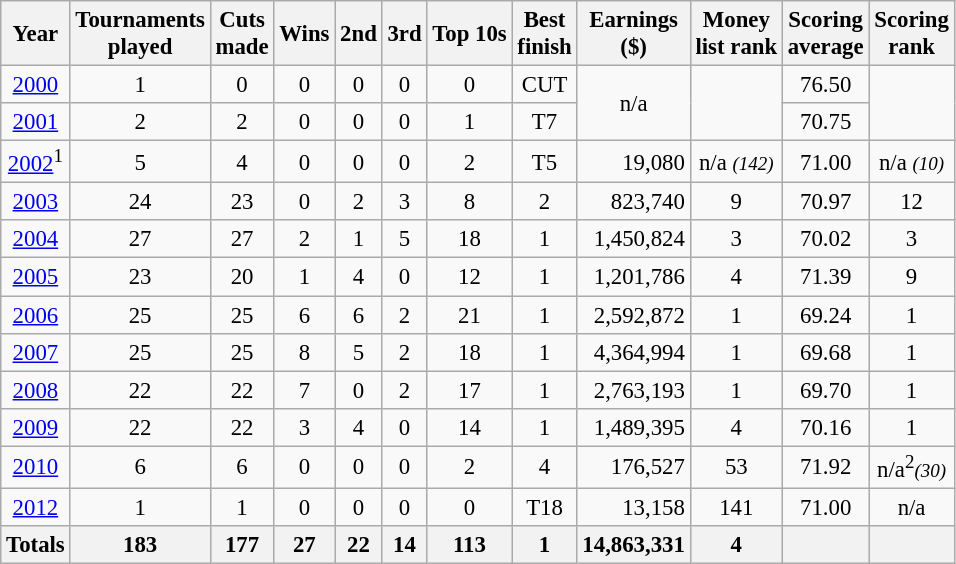<table class="wikitable" style="text-align:center; font-size: 95%;">
<tr>
<th>Year</th>
<th>Tournaments<br>played</th>
<th>Cuts <br>made</th>
<th>Wins</th>
<th>2nd</th>
<th>3rd</th>
<th>Top 10s</th>
<th>Best<br>finish</th>
<th>Earnings<br>($)</th>
<th>Money<br>list rank</th>
<th>Scoring <br>average</th>
<th>Scoring <br>rank</th>
</tr>
<tr>
<td><a href='#'>2000</a></td>
<td>1</td>
<td>0</td>
<td>0</td>
<td>0</td>
<td>0</td>
<td>0</td>
<td>CUT</td>
<td align="center" rowspan=2>n/a</td>
<td align="center" rowspan=2></td>
<td>76.50</td>
<td align="center" rowspan=2></td>
</tr>
<tr>
<td><a href='#'>2001</a></td>
<td>2</td>
<td>2</td>
<td>0</td>
<td>0</td>
<td>0</td>
<td>1</td>
<td>T7</td>
<td>70.75</td>
</tr>
<tr>
<td><a href='#'>2002</a><sup>1</sup></td>
<td>5</td>
<td>4</td>
<td>0</td>
<td>0</td>
<td>0</td>
<td>2</td>
<td>T5</td>
<td align="right">19,080</td>
<td>n/a <small><em>(142)</em></small></td>
<td>71.00</td>
<td>n/a <small><em>(10)</em></small></td>
</tr>
<tr>
<td><a href='#'>2003</a></td>
<td>24</td>
<td>23</td>
<td>0</td>
<td>2</td>
<td>3</td>
<td>8</td>
<td>2</td>
<td align="right">823,740</td>
<td>9</td>
<td>70.97</td>
<td>12</td>
</tr>
<tr>
<td><a href='#'>2004</a></td>
<td>27</td>
<td>27</td>
<td>2</td>
<td>1</td>
<td>5</td>
<td>18</td>
<td>1</td>
<td align="right">1,450,824</td>
<td>3</td>
<td>70.02</td>
<td>3</td>
</tr>
<tr>
<td><a href='#'>2005</a></td>
<td>23</td>
<td>20</td>
<td>1</td>
<td>4</td>
<td>0</td>
<td>12</td>
<td>1</td>
<td align="right">1,201,786</td>
<td>4</td>
<td>71.39</td>
<td>9</td>
</tr>
<tr>
<td><a href='#'>2006</a></td>
<td>25</td>
<td>25</td>
<td>6</td>
<td>6</td>
<td>2</td>
<td>21</td>
<td>1</td>
<td align="right">2,592,872</td>
<td>1</td>
<td>69.24</td>
<td>1</td>
</tr>
<tr>
<td><a href='#'>2007</a></td>
<td>25</td>
<td>25</td>
<td>8</td>
<td>5</td>
<td>2</td>
<td>18</td>
<td>1</td>
<td align="right">4,364,994</td>
<td>1</td>
<td>69.68</td>
<td>1</td>
</tr>
<tr>
<td><a href='#'>2008</a></td>
<td>22</td>
<td>22</td>
<td>7</td>
<td>0</td>
<td>2</td>
<td>17</td>
<td>1</td>
<td align="right">2,763,193</td>
<td>1</td>
<td>69.70</td>
<td>1</td>
</tr>
<tr>
<td><a href='#'>2009</a></td>
<td>22</td>
<td>22</td>
<td>3</td>
<td>4</td>
<td>0</td>
<td>14</td>
<td>1</td>
<td align="right">1,489,395</td>
<td>4</td>
<td>70.16</td>
<td>1</td>
</tr>
<tr>
<td><a href='#'>2010</a></td>
<td>6</td>
<td>6</td>
<td>0</td>
<td>0</td>
<td>0</td>
<td>2</td>
<td>4</td>
<td align="right">176,527</td>
<td>53</td>
<td>71.92</td>
<td>n/a<sup>2</sup><small><em>(30)</em></small></td>
</tr>
<tr>
<td><a href='#'>2012</a></td>
<td>1</td>
<td>1</td>
<td>0</td>
<td>0</td>
<td>0</td>
<td>0</td>
<td>T18</td>
<td align="right">13,158</td>
<td>141</td>
<td>71.00</td>
<td>n/a</td>
</tr>
<tr>
<th>Totals</th>
<th>183</th>
<th>177</th>
<th>27</th>
<th>22</th>
<th>14</th>
<th>113</th>
<th>1</th>
<th>14,863,331</th>
<th>4</th>
<th></th>
<th></th>
</tr>
</table>
